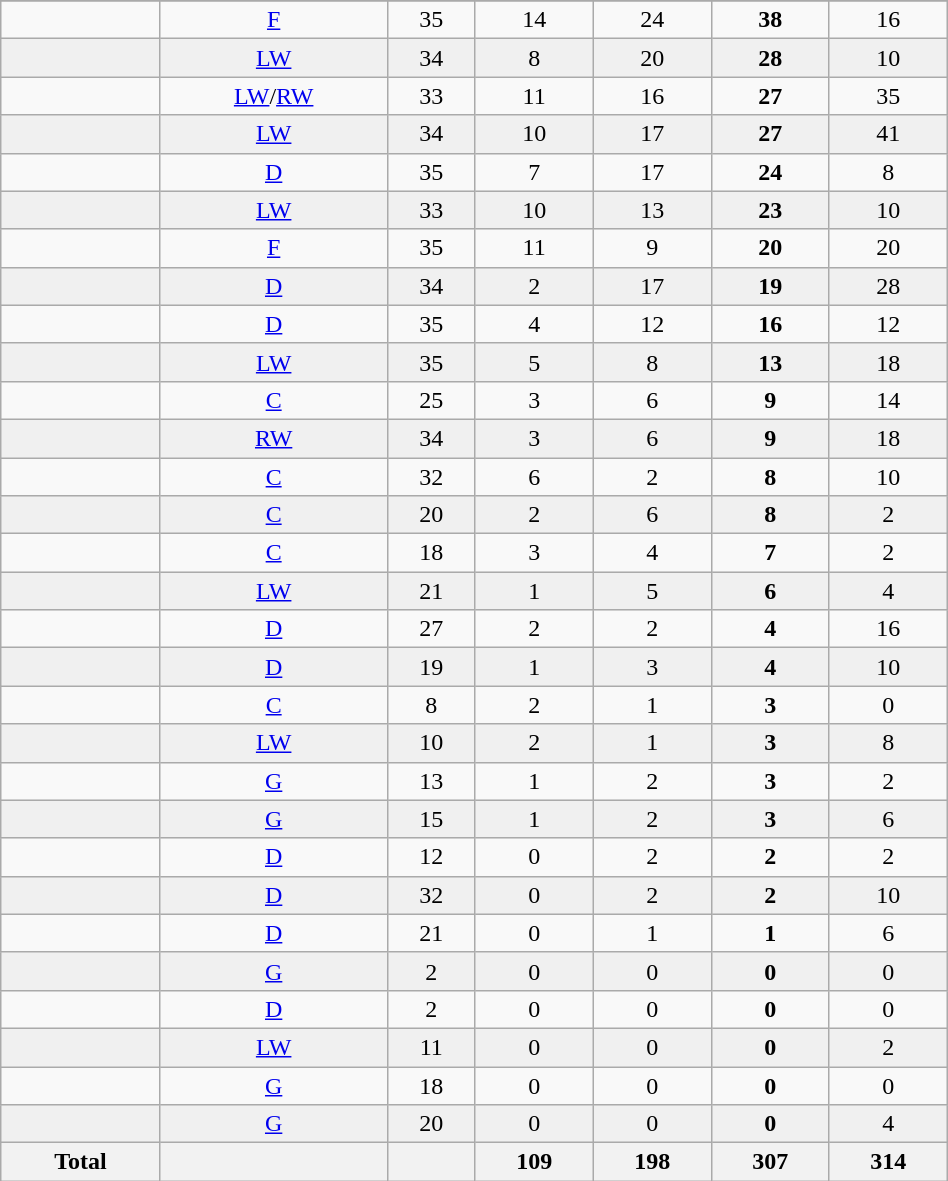<table class="wikitable sortable" width ="50%">
<tr align="center">
</tr>
<tr align="center" bgcolor="">
<td></td>
<td><a href='#'>F</a></td>
<td>35</td>
<td>14</td>
<td>24</td>
<td><strong>38</strong></td>
<td>16</td>
</tr>
<tr align="center" bgcolor="f0f0f0">
<td></td>
<td><a href='#'>LW</a></td>
<td>34</td>
<td>8</td>
<td>20</td>
<td><strong>28</strong></td>
<td>10</td>
</tr>
<tr align="center" bgcolor="">
<td></td>
<td><a href='#'>LW</a>/<a href='#'>RW</a></td>
<td>33</td>
<td>11</td>
<td>16</td>
<td><strong>27</strong></td>
<td>35</td>
</tr>
<tr align="center" bgcolor="f0f0f0">
<td></td>
<td><a href='#'>LW</a></td>
<td>34</td>
<td>10</td>
<td>17</td>
<td><strong>27</strong></td>
<td>41</td>
</tr>
<tr align="center" bgcolor="">
<td></td>
<td><a href='#'>D</a></td>
<td>35</td>
<td>7</td>
<td>17</td>
<td><strong>24</strong></td>
<td>8</td>
</tr>
<tr align="center" bgcolor="f0f0f0">
<td></td>
<td><a href='#'>LW</a></td>
<td>33</td>
<td>10</td>
<td>13</td>
<td><strong>23</strong></td>
<td>10</td>
</tr>
<tr align="center" bgcolor="">
<td></td>
<td><a href='#'>F</a></td>
<td>35</td>
<td>11</td>
<td>9</td>
<td><strong>20</strong></td>
<td>20</td>
</tr>
<tr align="center" bgcolor="f0f0f0">
<td></td>
<td><a href='#'>D</a></td>
<td>34</td>
<td>2</td>
<td>17</td>
<td><strong>19</strong></td>
<td>28</td>
</tr>
<tr align="center" bgcolor="">
<td></td>
<td><a href='#'>D</a></td>
<td>35</td>
<td>4</td>
<td>12</td>
<td><strong>16</strong></td>
<td>12</td>
</tr>
<tr align="center" bgcolor="f0f0f0">
<td></td>
<td><a href='#'>LW</a></td>
<td>35</td>
<td>5</td>
<td>8</td>
<td><strong>13</strong></td>
<td>18</td>
</tr>
<tr align="center" bgcolor="">
<td></td>
<td><a href='#'>C</a></td>
<td>25</td>
<td>3</td>
<td>6</td>
<td><strong>9</strong></td>
<td>14</td>
</tr>
<tr align="center" bgcolor="f0f0f0">
<td></td>
<td><a href='#'>RW</a></td>
<td>34</td>
<td>3</td>
<td>6</td>
<td><strong>9</strong></td>
<td>18</td>
</tr>
<tr align="center" bgcolor="">
<td></td>
<td><a href='#'>C</a></td>
<td>32</td>
<td>6</td>
<td>2</td>
<td><strong>8</strong></td>
<td>10</td>
</tr>
<tr align="center" bgcolor="f0f0f0">
<td></td>
<td><a href='#'>C</a></td>
<td>20</td>
<td>2</td>
<td>6</td>
<td><strong>8</strong></td>
<td>2</td>
</tr>
<tr align="center" bgcolor="">
<td></td>
<td><a href='#'>C</a></td>
<td>18</td>
<td>3</td>
<td>4</td>
<td><strong>7</strong></td>
<td>2</td>
</tr>
<tr align="center" bgcolor="f0f0f0">
<td></td>
<td><a href='#'>LW</a></td>
<td>21</td>
<td>1</td>
<td>5</td>
<td><strong>6</strong></td>
<td>4</td>
</tr>
<tr align="center" bgcolor="">
<td></td>
<td><a href='#'>D</a></td>
<td>27</td>
<td>2</td>
<td>2</td>
<td><strong>4</strong></td>
<td>16</td>
</tr>
<tr align="center" bgcolor="f0f0f0">
<td></td>
<td><a href='#'>D</a></td>
<td>19</td>
<td>1</td>
<td>3</td>
<td><strong>4</strong></td>
<td>10</td>
</tr>
<tr align="center" bgcolor="">
<td></td>
<td><a href='#'>C</a></td>
<td>8</td>
<td>2</td>
<td>1</td>
<td><strong>3</strong></td>
<td>0</td>
</tr>
<tr align="center" bgcolor="f0f0f0">
<td></td>
<td><a href='#'>LW</a></td>
<td>10</td>
<td>2</td>
<td>1</td>
<td><strong>3</strong></td>
<td>8</td>
</tr>
<tr align="center" bgcolor="">
<td></td>
<td><a href='#'>G</a></td>
<td>13</td>
<td>1</td>
<td>2</td>
<td><strong>3</strong></td>
<td>2</td>
</tr>
<tr align="center" bgcolor="f0f0f0">
<td></td>
<td><a href='#'>G</a></td>
<td>15</td>
<td>1</td>
<td>2</td>
<td><strong>3</strong></td>
<td>6</td>
</tr>
<tr align="center" bgcolor="">
<td></td>
<td><a href='#'>D</a></td>
<td>12</td>
<td>0</td>
<td>2</td>
<td><strong>2</strong></td>
<td>2</td>
</tr>
<tr align="center" bgcolor="f0f0f0">
<td></td>
<td><a href='#'>D</a></td>
<td>32</td>
<td>0</td>
<td>2</td>
<td><strong>2</strong></td>
<td>10</td>
</tr>
<tr align="center" bgcolor="">
<td></td>
<td><a href='#'>D</a></td>
<td>21</td>
<td>0</td>
<td>1</td>
<td><strong>1</strong></td>
<td>6</td>
</tr>
<tr align="center" bgcolor="f0f0f0">
<td></td>
<td><a href='#'>G</a></td>
<td>2</td>
<td>0</td>
<td>0</td>
<td><strong>0</strong></td>
<td>0</td>
</tr>
<tr align="center" bgcolor="">
<td></td>
<td><a href='#'>D</a></td>
<td>2</td>
<td>0</td>
<td>0</td>
<td><strong>0</strong></td>
<td>0</td>
</tr>
<tr align="center" bgcolor="f0f0f0">
<td></td>
<td><a href='#'>LW</a></td>
<td>11</td>
<td>0</td>
<td>0</td>
<td><strong>0</strong></td>
<td>2</td>
</tr>
<tr align="center" bgcolor="">
<td></td>
<td><a href='#'>G</a></td>
<td>18</td>
<td>0</td>
<td>0</td>
<td><strong>0</strong></td>
<td>0</td>
</tr>
<tr align="center" bgcolor="f0f0f0">
<td></td>
<td><a href='#'>G</a></td>
<td>20</td>
<td>0</td>
<td>0</td>
<td><strong>0</strong></td>
<td>4</td>
</tr>
<tr>
<th>Total</th>
<th></th>
<th></th>
<th>109</th>
<th>198</th>
<th>307</th>
<th>314</th>
</tr>
</table>
